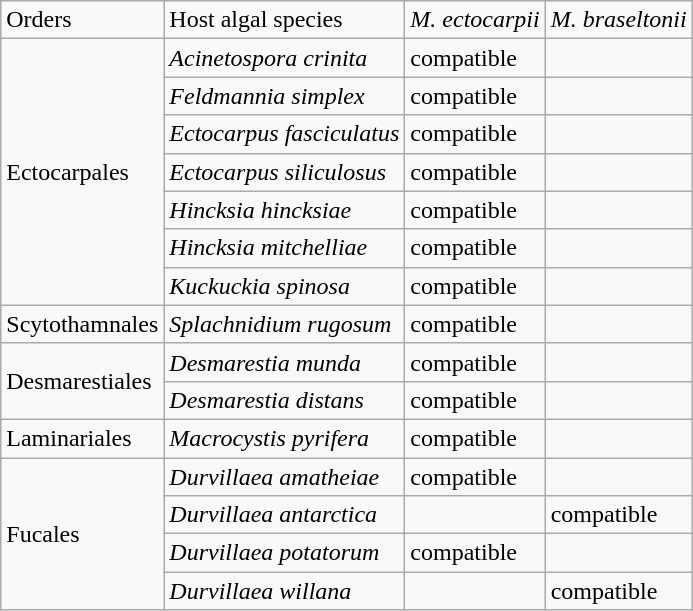<table class="wikitable">
<tr>
<td>Orders</td>
<td>Host algal species</td>
<td><em>M. ectocarpii</em></td>
<td><em>M. braseltonii</em></td>
</tr>
<tr>
<td rowspan="7">Ectocarpales</td>
<td><em>Acinetospora crinita</em></td>
<td>compatible</td>
<td></td>
</tr>
<tr>
<td><em>Feldmannia simplex</em></td>
<td>compatible</td>
<td></td>
</tr>
<tr>
<td><em>Ectocarpus fasciculatus</em></td>
<td>compatible</td>
<td></td>
</tr>
<tr>
<td><em>Ectocarpus siliculosus</em></td>
<td>compatible</td>
<td></td>
</tr>
<tr>
<td><em>Hincksia hincksiae</em></td>
<td>compatible</td>
<td></td>
</tr>
<tr>
<td><em>Hincksia mitchelliae</em></td>
<td>compatible</td>
<td></td>
</tr>
<tr>
<td><em>Kuckuckia spinosa</em></td>
<td>compatible</td>
<td></td>
</tr>
<tr>
<td>Scytothamnales</td>
<td><em>Splachnidium rugosum</em></td>
<td>compatible</td>
<td></td>
</tr>
<tr>
<td rowspan="2">Desmarestiales</td>
<td><em>Desmarestia munda</em></td>
<td>compatible</td>
<td></td>
</tr>
<tr>
<td><em>Desmarestia distans</em></td>
<td>compatible</td>
<td></td>
</tr>
<tr>
<td>Laminariales</td>
<td><em>Macrocystis pyrifera</em></td>
<td>compatible</td>
<td></td>
</tr>
<tr>
<td rowspan="4">Fucales</td>
<td><em>Durvillaea amatheiae</em></td>
<td>compatible</td>
<td></td>
</tr>
<tr>
<td><em>Durvillaea antarctica</em></td>
<td></td>
<td>compatible</td>
</tr>
<tr>
<td><em>Durvillaea potatorum</em></td>
<td>compatible</td>
<td></td>
</tr>
<tr>
<td><em>Durvillaea willana</em></td>
<td></td>
<td>compatible</td>
</tr>
</table>
